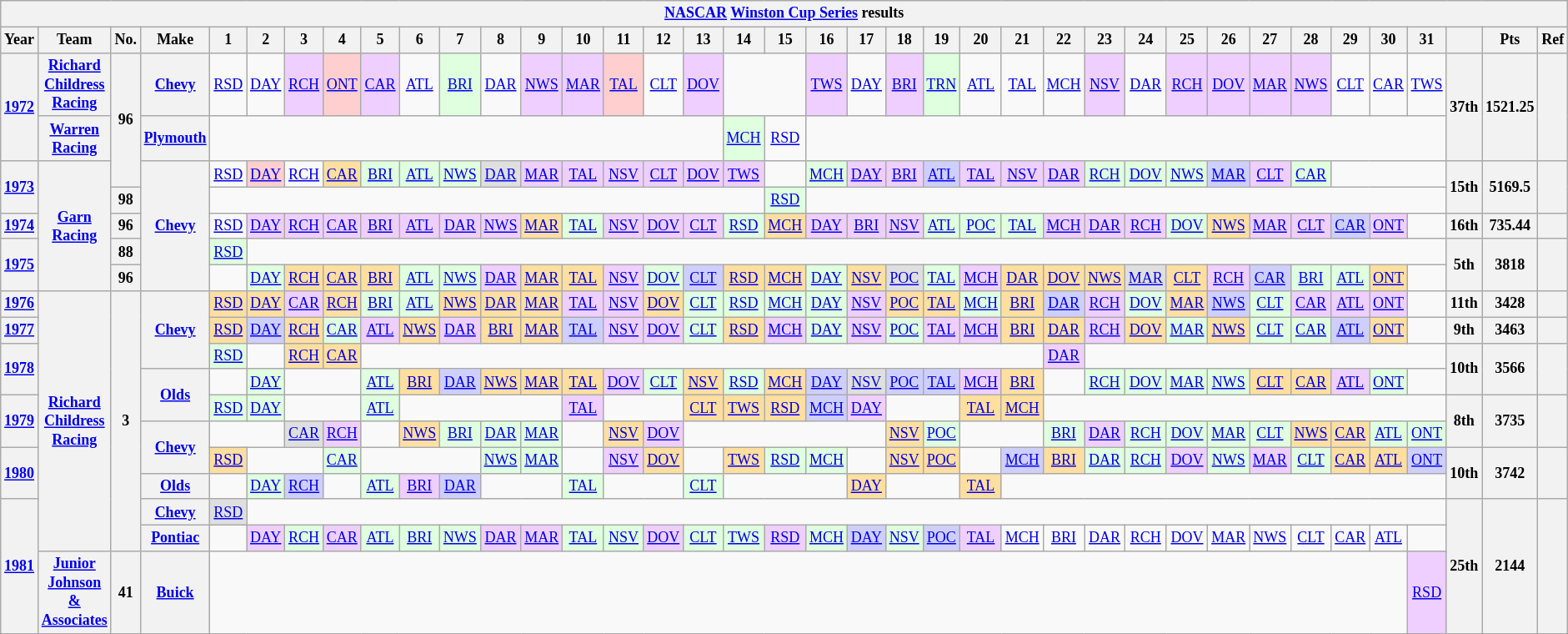<table class="wikitable" style="text-align:center; font-size:75%">
<tr>
<th colspan=45><a href='#'>NASCAR</a> <a href='#'>Winston Cup Series</a> results</th>
</tr>
<tr>
<th>Year</th>
<th>Team</th>
<th>No.</th>
<th>Make</th>
<th>1</th>
<th>2</th>
<th>3</th>
<th>4</th>
<th>5</th>
<th>6</th>
<th>7</th>
<th>8</th>
<th>9</th>
<th>10</th>
<th>11</th>
<th>12</th>
<th>13</th>
<th>14</th>
<th>15</th>
<th>16</th>
<th>17</th>
<th>18</th>
<th>19</th>
<th>20</th>
<th>21</th>
<th>22</th>
<th>23</th>
<th>24</th>
<th>25</th>
<th>26</th>
<th>27</th>
<th>28</th>
<th>29</th>
<th>30</th>
<th>31</th>
<th></th>
<th>Pts</th>
<th>Ref</th>
</tr>
<tr>
<th rowspan=2><a href='#'>1972</a></th>
<th><a href='#'>Richard Childress Racing</a></th>
<th rowspan=3>96</th>
<th><a href='#'>Chevy</a></th>
<td><a href='#'>RSD</a></td>
<td><a href='#'>DAY</a></td>
<td style="background:#EFCFFF;"><a href='#'>RCH</a><br></td>
<td style="background:#FFCFCF;"><a href='#'>ONT</a><br></td>
<td style="background:#EFCFFF;"><a href='#'>CAR</a><br></td>
<td><a href='#'>ATL</a></td>
<td style="background:#DFFFDF;"><a href='#'>BRI</a><br></td>
<td><a href='#'>DAR</a></td>
<td style="background:#EFCFFF;"><a href='#'>NWS</a><br></td>
<td style="background:#EFCFFF;"><a href='#'>MAR</a><br></td>
<td style="background:#FFCFCF;"><a href='#'>TAL</a><br></td>
<td><a href='#'>CLT</a></td>
<td style="background:#EFCFFF;"><a href='#'>DOV</a><br></td>
<td colspan=2></td>
<td style="background:#EFCFFF;"><a href='#'>TWS</a><br></td>
<td><a href='#'>DAY</a></td>
<td style="background:#EFCFFF;"><a href='#'>BRI</a><br></td>
<td style="background:#DFFFDF;"><a href='#'>TRN</a><br></td>
<td><a href='#'>ATL</a></td>
<td><a href='#'>TAL</a></td>
<td><a href='#'>MCH</a></td>
<td style="background:#EFCFFF;"><a href='#'>NSV</a><br></td>
<td><a href='#'>DAR</a></td>
<td style="background:#EFCFFF;"><a href='#'>RCH</a><br></td>
<td style="background:#EFCFFF;"><a href='#'>DOV</a><br></td>
<td style="background:#EFCFFF;"><a href='#'>MAR</a><br></td>
<td style="background:#EFCFFF;"><a href='#'>NWS</a><br></td>
<td><a href='#'>CLT</a></td>
<td><a href='#'>CAR</a></td>
<td><a href='#'>TWS</a></td>
<th rowspan=2>37th</th>
<th rowspan=2>1521.25</th>
<th rowspan=2></th>
</tr>
<tr>
<th><a href='#'>Warren Racing</a></th>
<th><a href='#'>Plymouth</a></th>
<td colspan=13></td>
<td style="background:#DFFFDF;"><a href='#'>MCH</a><br></td>
<td><a href='#'>RSD</a></td>
<td colspan=16></td>
</tr>
<tr>
<th rowspan=2><a href='#'>1973</a></th>
<th rowspan=5><a href='#'>Garn Racing</a></th>
<th rowspan=5><a href='#'>Chevy</a></th>
<td><a href='#'>RSD</a></td>
<td style="background:#FFCFCF;"><a href='#'>DAY</a><br></td>
<td><a href='#'>RCH</a></td>
<td style="background:#FFDF9F;"><a href='#'>CAR</a><br></td>
<td style="background:#DFFFDF;"><a href='#'>BRI</a><br></td>
<td style="background:#DFFFDF;"><a href='#'>ATL</a><br></td>
<td style="background:#DFFFDF;"><a href='#'>NWS</a><br></td>
<td style="background:#DFDFDF;"><a href='#'>DAR</a><br></td>
<td style="background:#EFCFFF;"><a href='#'>MAR</a><br></td>
<td style="background:#EFCFFF;"><a href='#'>TAL</a><br></td>
<td style="background:#EFCFFF;"><a href='#'>NSV</a><br></td>
<td style="background:#EFCFFF;"><a href='#'>CLT</a><br></td>
<td style="background:#EFCFFF;"><a href='#'>DOV</a><br></td>
<td style="background:#EFCFFF;"><a href='#'>TWS</a><br></td>
<td></td>
<td style="background:#DFFFDF;"><a href='#'>MCH</a><br></td>
<td style="background:#EFCFFF;"><a href='#'>DAY</a><br></td>
<td style="background:#EFCFFF;"><a href='#'>BRI</a><br></td>
<td style="background:#CFCFFF;"><a href='#'>ATL</a><br></td>
<td style="background:#EFCFFF;"><a href='#'>TAL</a><br></td>
<td style="background:#EFCFFF;"><a href='#'>NSV</a><br></td>
<td style="background:#EFCFFF;"><a href='#'>DAR</a><br></td>
<td style="background:#DFFFDF;"><a href='#'>RCH</a><br></td>
<td style="background:#DFFFDF;"><a href='#'>DOV</a><br></td>
<td style="background:#DFFFDF;"><a href='#'>NWS</a><br></td>
<td style="background:#CFCFFF;"><a href='#'>MAR</a><br></td>
<td style="background:#EFCFFF;"><a href='#'>CLT</a><br></td>
<td style="background:#DFFFDF;"><a href='#'>CAR</a><br></td>
<td colspan=3></td>
<th rowspan=2>15th</th>
<th rowspan=2>5169.5</th>
<th rowspan=2></th>
</tr>
<tr>
<th>98</th>
<td colspan=14></td>
<td style="background:#DFFFDF;"><a href='#'>RSD</a><br></td>
<td colspan=16></td>
</tr>
<tr>
<th><a href='#'>1974</a></th>
<th>96</th>
<td><a href='#'>RSD</a></td>
<td style="background:#EFCFFF;"><a href='#'>DAY</a><br></td>
<td style="background:#EFCFFF;"><a href='#'>RCH</a><br></td>
<td style="background:#EFCFFF;"><a href='#'>CAR</a><br></td>
<td style="background:#EFCFFF;"><a href='#'>BRI</a><br></td>
<td style="background:#EFCFFF;"><a href='#'>ATL</a><br></td>
<td style="background:#EFCFFF;"><a href='#'>DAR</a><br></td>
<td style="background:#EFCFFF;"><a href='#'>NWS</a><br></td>
<td style="background:#FFDF9F;"><a href='#'>MAR</a><br></td>
<td style="background:#DFFFDF;"><a href='#'>TAL</a><br></td>
<td style="background:#EFCFFF;"><a href='#'>NSV</a><br></td>
<td style="background:#EFCFFF;"><a href='#'>DOV</a><br></td>
<td style="background:#EFCFFF;"><a href='#'>CLT</a><br></td>
<td style="background:#DFFFDF;"><a href='#'>RSD</a><br></td>
<td style="background:#FFDF9F;"><a href='#'>MCH</a><br></td>
<td style="background:#EFCFFF;"><a href='#'>DAY</a><br></td>
<td style="background:#EFCFFF;"><a href='#'>BRI</a><br></td>
<td style="background:#EFCFFF;"><a href='#'>NSV</a><br></td>
<td style="background:#DFFFDF;"><a href='#'>ATL</a><br></td>
<td style="background:#DFFFDF;"><a href='#'>POC</a><br></td>
<td style="background:#DFFFDF;"><a href='#'>TAL</a><br></td>
<td style="background:#EFCFFF;"><a href='#'>MCH</a><br></td>
<td style="background:#EFCFFF;"><a href='#'>DAR</a><br></td>
<td style="background:#EFCFFF;"><a href='#'>RCH</a><br></td>
<td style="background:#DFFFDF;"><a href='#'>DOV</a><br></td>
<td style="background:#FFDF9F;"><a href='#'>NWS</a><br></td>
<td style="background:#EFCFFF;"><a href='#'>MAR</a><br></td>
<td style="background:#EFCFFF;"><a href='#'>CLT</a><br></td>
<td style="background:#CFCFFF;"><a href='#'>CAR</a><br></td>
<td style="background:#EFCFFF;"><a href='#'>ONT</a><br></td>
<td></td>
<th>16th</th>
<th>735.44</th>
<th></th>
</tr>
<tr>
<th rowspan=2><a href='#'>1975</a></th>
<th>88</th>
<td style="background:#DFFFDF;"><a href='#'>RSD</a><br></td>
<td colspan=30></td>
<th rowspan=2>5th</th>
<th rowspan=2>3818</th>
<th rowspan=2></th>
</tr>
<tr>
<th>96</th>
<td></td>
<td style="background:#DFFFDF;"><a href='#'>DAY</a><br></td>
<td style="background:#FFDF9F;"><a href='#'>RCH</a><br></td>
<td style="background:#FFDF9F;"><a href='#'>CAR</a><br></td>
<td style="background:#FFDF9F;"><a href='#'>BRI</a><br></td>
<td style="background:#DFFFDF;"><a href='#'>ATL</a><br></td>
<td style="background:#DFFFDF;"><a href='#'>NWS</a><br></td>
<td style="background:#EFCFFF;"><a href='#'>DAR</a><br></td>
<td style="background:#FFDF9F;"><a href='#'>MAR</a><br></td>
<td style="background:#FFDF9F;"><a href='#'>TAL</a><br></td>
<td style="background:#EFCFFF;"><a href='#'>NSV</a><br></td>
<td style="background:#DFFFDF;"><a href='#'>DOV</a><br></td>
<td style="background:#CFCFFF;"><a href='#'>CLT</a><br></td>
<td style="background:#FFDF9F;"><a href='#'>RSD</a><br></td>
<td style="background:#FFDF9F;"><a href='#'>MCH</a><br></td>
<td style="background:#DFFFDF;"><a href='#'>DAY</a><br></td>
<td style="background:#FFDF9F;"><a href='#'>NSV</a><br></td>
<td style="background:#DFDFDF;"><a href='#'>POC</a><br></td>
<td style="background:#DFFFDF;"><a href='#'>TAL</a><br></td>
<td style="background:#EFCFFF;"><a href='#'>MCH</a><br></td>
<td style="background:#FFDF9F;"><a href='#'>DAR</a><br></td>
<td style="background:#FFDF9F;"><a href='#'>DOV</a><br></td>
<td style="background:#FFDF9F;"><a href='#'>NWS</a><br></td>
<td style="background:#DFDFDF;"><a href='#'>MAR</a><br></td>
<td style="background:#FFDF9F;"><a href='#'>CLT</a><br></td>
<td style="background:#EFCFFF;"><a href='#'>RCH</a><br></td>
<td style="background:#CFCFFF;"><a href='#'>CAR</a><br></td>
<td style="background:#DFFFDF;"><a href='#'>BRI</a><br></td>
<td style="background:#DFFFDF;"><a href='#'>ATL</a><br></td>
<td style="background:#FFDF9F;"><a href='#'>ONT</a><br></td>
<td></td>
</tr>
<tr>
<th><a href='#'>1976</a></th>
<th rowspan=10><a href='#'>Richard Childress Racing</a></th>
<th rowspan=10>3</th>
<th rowspan=3><a href='#'>Chevy</a></th>
<td style="background:#FFDF9F;"><a href='#'>RSD</a><br></td>
<td style="background:#FFDF9F;"><a href='#'>DAY</a><br></td>
<td style="background:#EFCFFF;"><a href='#'>CAR</a><br></td>
<td style="background:#FFDF9F;"><a href='#'>RCH</a><br></td>
<td style="background:#DFFFDF;"><a href='#'>BRI</a><br></td>
<td style="background:#DFFFDF;"><a href='#'>ATL</a><br></td>
<td style="background:#FFDF9F;"><a href='#'>NWS</a><br></td>
<td style="background:#FFDF9F;"><a href='#'>DAR</a><br></td>
<td style="background:#FFDF9F;"><a href='#'>MAR</a><br></td>
<td style="background:#EFCFFF;"><a href='#'>TAL</a><br></td>
<td style="background:#EFCFFF;"><a href='#'>NSV</a><br></td>
<td style="background:#FFDF9F;"><a href='#'>DOV</a><br></td>
<td style="background:#DFFFDF;"><a href='#'>CLT</a><br></td>
<td style="background:#DFFFDF;"><a href='#'>RSD</a><br></td>
<td style="background:#DFFFDF;"><a href='#'>MCH</a><br></td>
<td style="background:#DFFFDF;"><a href='#'>DAY</a><br></td>
<td style="background:#EFCFFF;"><a href='#'>NSV</a><br></td>
<td style="background:#FFDF9F;"><a href='#'>POC</a><br></td>
<td style="background:#FFDF9F;"><a href='#'>TAL</a><br></td>
<td style="background:#DFFFDF;"><a href='#'>MCH</a><br></td>
<td style="background:#FFDF9F;"><a href='#'>BRI</a><br></td>
<td style="background:#CFCFFF;"><a href='#'>DAR</a><br></td>
<td style="background:#EFCFFF;"><a href='#'>RCH</a><br></td>
<td style="background:#DFFFDF;"><a href='#'>DOV</a><br></td>
<td style="background:#FFDF9F;"><a href='#'>MAR</a><br></td>
<td style="background:#CFCFFF;"><a href='#'>NWS</a><br></td>
<td style="background:#DFFFDF;"><a href='#'>CLT</a><br></td>
<td style="background:#EFCFFF;"><a href='#'>CAR</a><br></td>
<td style="background:#EFCFFF;"><a href='#'>ATL</a><br></td>
<td style="background:#EFCFFF;"><a href='#'>ONT</a><br></td>
<td></td>
<th>11th</th>
<th>3428</th>
<th></th>
</tr>
<tr>
<th><a href='#'>1977</a></th>
<td style="background:#FFDF9F;"><a href='#'>RSD</a><br></td>
<td style="background:#CFCFFF;"><a href='#'>DAY</a><br></td>
<td style="background:#FFDF9F;"><a href='#'>RCH</a><br></td>
<td style="background:#DFFFDF;"><a href='#'>CAR</a><br></td>
<td style="background:#EFCFFF;"><a href='#'>ATL</a><br></td>
<td style="background:#FFDF9F;"><a href='#'>NWS</a><br></td>
<td style="background:#EFCFFF;"><a href='#'>DAR</a><br></td>
<td style="background:#FFDF9F;"><a href='#'>BRI</a><br></td>
<td style="background:#FFDF9F;"><a href='#'>MAR</a><br></td>
<td style="background:#CFCFFF;"><a href='#'>TAL</a><br></td>
<td style="background:#EFCFFF;"><a href='#'>NSV</a><br></td>
<td style="background:#EFCFFF;"><a href='#'>DOV</a><br></td>
<td style="background:#DFFFDF;"><a href='#'>CLT</a><br></td>
<td style="background:#FFDF9F;"><a href='#'>RSD</a><br></td>
<td style="background:#EFCFFF;"><a href='#'>MCH</a><br></td>
<td style="background:#DFFFDF;"><a href='#'>DAY</a><br></td>
<td style="background:#EFCFFF;"><a href='#'>NSV</a><br></td>
<td style="background:#DFFFDF;"><a href='#'>POC</a><br></td>
<td style="background:#EFCFFF;"><a href='#'>TAL</a><br></td>
<td style="background:#EFCFFF;"><a href='#'>MCH</a><br></td>
<td style="background:#FFDF9F;"><a href='#'>BRI</a><br></td>
<td style="background:#FFDF9F;"><a href='#'>DAR</a><br></td>
<td style="background:#EFCFFF;"><a href='#'>RCH</a><br></td>
<td style="background:#FFDF9F;"><a href='#'>DOV</a><br></td>
<td style="background:#DFFFDF;"><a href='#'>MAR</a><br></td>
<td style="background:#FFDF9F;"><a href='#'>NWS</a><br></td>
<td style="background:#DFFFDF;"><a href='#'>CLT</a><br></td>
<td style="background:#DFFFDF;"><a href='#'>CAR</a><br></td>
<td style="background:#CFCFFF;"><a href='#'>ATL</a><br></td>
<td style="background:#FFDF9F;"><a href='#'>ONT</a><br></td>
<td></td>
<th>9th</th>
<th>3463</th>
<th></th>
</tr>
<tr>
<th rowspan=2><a href='#'>1978</a></th>
<td style="background:#DFFFDF;"><a href='#'>RSD</a><br></td>
<td></td>
<td style="background:#FFDF9F;"><a href='#'>RCH</a><br></td>
<td style="background:#FFDF9F;"><a href='#'>CAR</a><br></td>
<td colspan=17></td>
<td style="background:#EFCFFF;"><a href='#'>DAR</a><br></td>
<td colspan=9></td>
<th rowspan=2>10th</th>
<th rowspan=2>3566</th>
<th rowspan=2></th>
</tr>
<tr>
<th rowspan=2><a href='#'>Olds</a></th>
<td></td>
<td style="background:#DFFFDF;"><a href='#'>DAY</a><br></td>
<td colspan=2></td>
<td style="background:#DFFFDF;"><a href='#'>ATL</a><br></td>
<td style="background:#FFDF9F;"><a href='#'>BRI</a><br></td>
<td style="background:#CFCFFF;"><a href='#'>DAR</a><br></td>
<td style="background:#FFDF9F;"><a href='#'>NWS</a><br></td>
<td style="background:#FFDF9F;"><a href='#'>MAR</a><br></td>
<td style="background:#FFDF9F;"><a href='#'>TAL</a><br></td>
<td style="background:#EFCFFF;"><a href='#'>DOV</a><br></td>
<td style="background:#DFFFDF;"><a href='#'>CLT</a><br></td>
<td style="background:#FFDF9F;"><a href='#'>NSV</a><br></td>
<td style="background:#DFFFDF;"><a href='#'>RSD</a><br></td>
<td style="background:#FFDF9F;"><a href='#'>MCH</a><br></td>
<td style="background:#CFCFFF;"><a href='#'>DAY</a><br></td>
<td style="background:#DFDFDF;"><a href='#'>NSV</a><br></td>
<td style="background:#CFCFFF;"><a href='#'>POC</a><br></td>
<td style="background:#CFCFFF;"><a href='#'>TAL</a><br></td>
<td style="background:#EFCFFF;"><a href='#'>MCH</a><br></td>
<td style="background:#FFDF9F;"><a href='#'>BRI</a><br></td>
<td></td>
<td style="background:#DFFFDF;"><a href='#'>RCH</a><br></td>
<td style="background:#DFFFDF;"><a href='#'>DOV</a><br></td>
<td style="background:#DFFFDF;"><a href='#'>MAR</a><br></td>
<td style="background:#DFFFDF;"><a href='#'>NWS</a><br></td>
<td style="background:#FFDF9F;"><a href='#'>CLT</a><br></td>
<td style="background:#FFDF9F;"><a href='#'>CAR</a><br></td>
<td style="background:#EFCFFF;"><a href='#'>ATL</a><br></td>
<td style="background:#DFFFDF;"><a href='#'>ONT</a><br></td>
<td></td>
</tr>
<tr>
<th rowspan=2><a href='#'>1979</a></th>
<td style="background:#DFFFDF;"><a href='#'>RSD</a><br></td>
<td style="background:#DFFFDF;"><a href='#'>DAY</a><br></td>
<td colspan=2></td>
<td style="background:#DFFFDF;"><a href='#'>ATL</a><br></td>
<td colspan=4></td>
<td style="background:#EFCFFF;"><a href='#'>TAL</a><br></td>
<td colspan=2></td>
<td style="background:#FFDF9F;"><a href='#'>CLT</a><br></td>
<td style="background:#FFDF9F;"><a href='#'>TWS</a><br></td>
<td style="background:#FFDF9F;"><a href='#'>RSD</a><br></td>
<td style="background:#CFCFFF;"><a href='#'>MCH</a><br></td>
<td style="background:#EFCFFF;"><a href='#'>DAY</a><br></td>
<td colspan=2></td>
<td style="background:#FFDF9F;"><a href='#'>TAL</a><br></td>
<td style="background:#FFDF9F;"><a href='#'>MCH</a><br></td>
<td colspan=10></td>
<th rowspan=2>8th</th>
<th rowspan=2>3735</th>
<th rowspan=2></th>
</tr>
<tr>
<th rowspan=2><a href='#'>Chevy</a></th>
<td colspan=2></td>
<td style="background:#DFDFDF;"><a href='#'>CAR</a><br></td>
<td style="background:#EFCFFF;"><a href='#'>RCH</a><br></td>
<td></td>
<td style="background:#FFDF9F;"><a href='#'>NWS</a><br></td>
<td style="background:#DFFFDF;"><a href='#'>BRI</a><br></td>
<td style="background:#DFFFDF;"><a href='#'>DAR</a><br></td>
<td style="background:#DFFFDF;"><a href='#'>MAR</a><br></td>
<td></td>
<td style="background:#FFDF9F;"><a href='#'>NSV</a><br></td>
<td style="background:#EFCFFF;"><a href='#'>DOV</a><br></td>
<td colspan=5></td>
<td style="background:#FFDF9F;"><a href='#'>NSV</a><br></td>
<td style="background:#DFFFDF;"><a href='#'>POC</a><br></td>
<td colspan=2></td>
<td style="background:#DFFFDF;"><a href='#'>BRI</a><br></td>
<td style="background:#EFCFFF;"><a href='#'>DAR</a><br></td>
<td style="background:#DFFFDF;"><a href='#'>RCH</a><br></td>
<td style="background:#DFFFDF;"><a href='#'>DOV</a><br></td>
<td style="background:#DFFFDF;"><a href='#'>MAR</a><br></td>
<td style="background:#DFFFDF;"><a href='#'>CLT</a><br></td>
<td style="background:#FFDF9F;"><a href='#'>NWS</a><br></td>
<td style="background:#FFDF9F;"><a href='#'>CAR</a><br></td>
<td style="background:#DFFFDF;"><a href='#'>ATL</a><br></td>
<td style="background:#DFFFDF;"><a href='#'>ONT</a><br></td>
</tr>
<tr>
<th rowspan=2><a href='#'>1980</a></th>
<td style="background:#FFDF9F;"><a href='#'>RSD</a><br></td>
<td colspan=2></td>
<td style="background:#DFFFDF;"><a href='#'>CAR</a><br></td>
<td colspan=3></td>
<td style="background:#DFFFDF;"><a href='#'>NWS</a><br></td>
<td style="background:#DFFFDF;"><a href='#'>MAR</a><br></td>
<td></td>
<td style="background:#EFCFFF;"><a href='#'>NSV</a><br></td>
<td style="background:#FFDF9F;"><a href='#'>DOV</a><br></td>
<td></td>
<td style="background:#FFDF9F;"><a href='#'>TWS</a><br></td>
<td style="background:#DFFFDF;"><a href='#'>RSD</a><br></td>
<td style="background:#DFFFDF;"><a href='#'>MCH</a><br></td>
<td></td>
<td style="background:#FFDF9F;"><a href='#'>NSV</a><br></td>
<td style="background:#FFDF9F;"><a href='#'>POC</a><br></td>
<td></td>
<td style="background:#CFCFFF;"><a href='#'>MCH</a><br></td>
<td style="background:#FFDF9F;"><a href='#'>BRI</a><br></td>
<td style="background:#DFFFDF;"><a href='#'>DAR</a><br></td>
<td style="background:#DFFFDF;"><a href='#'>RCH</a><br></td>
<td style="background:#EFCFFF;"><a href='#'>DOV</a><br></td>
<td style="background:#DFFFDF;"><a href='#'>NWS</a><br></td>
<td style="background:#EFCFFF;"><a href='#'>MAR</a><br></td>
<td style="background:#DFFFDF;"><a href='#'>CLT</a><br></td>
<td style="background:#FFDF9F;"><a href='#'>CAR</a><br></td>
<td style="background:#FFDF9F;"><a href='#'>ATL</a><br></td>
<td style="background:#CFCFFF;"><a href='#'>ONT</a><br></td>
<th rowspan=2>10th</th>
<th rowspan=2>3742</th>
<th rowspan=2></th>
</tr>
<tr>
<th><a href='#'>Olds</a></th>
<td></td>
<td style="background:#DFFFDF;"><a href='#'>DAY</a><br></td>
<td style="background:#CFCFFF;"><a href='#'>RCH</a><br></td>
<td></td>
<td style="background:#DFFFDF;"><a href='#'>ATL</a><br></td>
<td style="background:#EFCFFF;"><a href='#'>BRI</a><br></td>
<td style="background:#CFCFFF;"><a href='#'>DAR</a><br></td>
<td colspan=2></td>
<td style="background:#DFFFDF;"><a href='#'>TAL</a><br></td>
<td colspan=2></td>
<td style="background:#DFFFDF;"><a href='#'>CLT</a><br></td>
<td colspan=3></td>
<td style="background:#FFDF9F;"><a href='#'>DAY</a><br></td>
<td colspan=2></td>
<td style="background:#FFDF9F;"><a href='#'>TAL</a><br></td>
<td colspan=11></td>
</tr>
<tr>
<th rowspan=3><a href='#'>1981</a></th>
<th><a href='#'>Chevy</a></th>
<td style="background:#DFDFDF;"><a href='#'>RSD</a><br></td>
<td colspan=30></td>
<th rowspan=3>25th</th>
<th rowspan=3>2144</th>
<th rowspan=3></th>
</tr>
<tr>
<th><a href='#'>Pontiac</a></th>
<td></td>
<td style="background:#EFCFFF;"><a href='#'>DAY</a><br></td>
<td style="background:#DFFFDF;"><a href='#'>RCH</a><br></td>
<td style="background:#EFCFFF;"><a href='#'>CAR</a><br></td>
<td style="background:#DFFFDF;"><a href='#'>ATL</a><br></td>
<td style="background:#DFFFDF;"><a href='#'>BRI</a><br></td>
<td style="background:#DFFFDF;"><a href='#'>NWS</a><br></td>
<td style="background:#EFCFFF;"><a href='#'>DAR</a><br></td>
<td style="background:#EFCFFF;"><a href='#'>MAR</a><br></td>
<td style="background:#DFFFDF;"><a href='#'>TAL</a><br></td>
<td style="background:#DFFFDF;"><a href='#'>NSV</a><br></td>
<td style="background:#EFCFFF;"><a href='#'>DOV</a><br></td>
<td style="background:#DFFFDF;"><a href='#'>CLT</a><br></td>
<td style="background:#DFFFDF;"><a href='#'>TWS</a><br></td>
<td style="background:#EFCFFF;"><a href='#'>RSD</a><br></td>
<td style="background:#DFFFDF;"><a href='#'>MCH</a><br></td>
<td style="background:#CFCFFF;"><a href='#'>DAY</a><br></td>
<td style="background:#DFFFDF;"><a href='#'>NSV</a><br></td>
<td style="background:#CFCFFF;"><a href='#'>POC</a><br></td>
<td style="background:#EFCFFF;"><a href='#'>TAL</a><br></td>
<td><a href='#'>MCH</a></td>
<td><a href='#'>BRI</a></td>
<td><a href='#'>DAR</a></td>
<td><a href='#'>RCH</a></td>
<td><a href='#'>DOV</a></td>
<td><a href='#'>MAR</a></td>
<td><a href='#'>NWS</a></td>
<td><a href='#'>CLT</a></td>
<td><a href='#'>CAR</a></td>
<td><a href='#'>ATL</a></td>
<td></td>
</tr>
<tr>
<th><a href='#'>Junior Johnson & Associates</a></th>
<th>41</th>
<th><a href='#'>Buick</a></th>
<td colspan=30></td>
<td style="background:#EFCFFF;"><a href='#'>RSD</a><br></td>
</tr>
</table>
